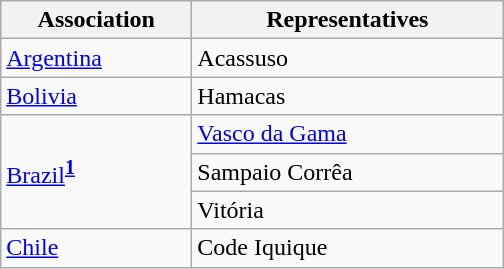<table class="wikitable" style="font-size:100%">
<tr>
<th width="120">Association</th>
<th width="200">Representatives</th>
</tr>
<tr>
<td> <a href='#'>Argentina</a></td>
<td>Acassuso</td>
</tr>
<tr>
<td> <a href='#'>Bolivia</a></td>
<td>Hamacas</td>
</tr>
<tr>
<td rowspan=3> <a href='#'>Brazil</a><sup><strong><a href='#'>1</a></strong></sup></td>
<td><a href='#'>Vasco da Gama</a></td>
</tr>
<tr>
<td>Sampaio Corrêa</td>
</tr>
<tr>
<td>Vitória</td>
</tr>
<tr>
<td> <a href='#'>Chile</a></td>
<td>Code Iquique</td>
</tr>
</table>
